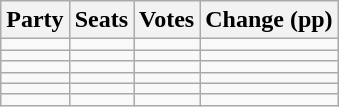<table class="wikitable" style="text-align:right;">
<tr>
<th>Party</th>
<th>Seats</th>
<th>Votes</th>
<th colspan="3">Change (pp)</th>
</tr>
<tr>
<td style="text-align:left;"></td>
<td></td>
<td></td>
<td></td>
</tr>
<tr>
<td style="text-align:left;"></td>
<td></td>
<td></td>
<td></td>
</tr>
<tr>
<td style="text-align:left;"></td>
<td></td>
<td></td>
<td></td>
</tr>
<tr>
<td style="text-align:left;"></td>
<td></td>
<td></td>
<td></td>
</tr>
<tr>
<td style="text-align:left;"></td>
<td></td>
<td></td>
<td></td>
</tr>
<tr>
<td style="text-align:left;"></td>
<td></td>
<td></td>
<td></td>
</tr>
</table>
